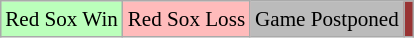<table class="wikitable" style="margin:0.2em auto; font-size:88%">
<tr>
<td style="background:#bfb;">Red Sox Win</td>
<td style="background:#fbb;">Red Sox Loss</td>
<td style="background:#bbb;">Game Postponed</td>
<td style="background:#993333;"></td>
</tr>
</table>
